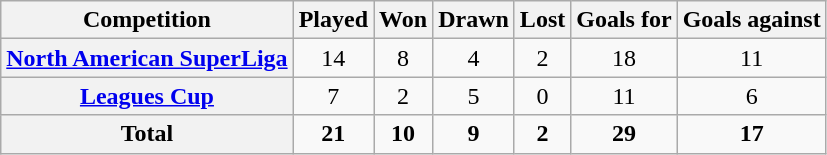<table class="wikitable plainrowheaders sortable">
<tr>
<th scope=col>Competition</th>
<th scope=col>Played</th>
<th scope=col>Won</th>
<th scope=col>Drawn</th>
<th scope=col>Lost</th>
<th scope=col>Goals for</th>
<th scope=col>Goals against</th>
</tr>
<tr>
<th scope=row><a href='#'>North American SuperLiga</a></th>
<td align=center>14</td>
<td align=center>8</td>
<td align=center>4</td>
<td align=center>2</td>
<td align=center>18</td>
<td align=center>11</td>
</tr>
<tr>
<th scope=row><a href='#'>Leagues Cup</a></th>
<td align=center>7</td>
<td align=center>2</td>
<td align=center>5</td>
<td align=center>0</td>
<td align=center>11</td>
<td align=center>6</td>
</tr>
<tr class="sortbottom">
<th scope=row><strong>Total</strong></th>
<td align=center><strong>21</strong></td>
<td align=center><strong>10</strong></td>
<td align=center><strong>9</strong></td>
<td align=center><strong>2</strong></td>
<td align=center><strong>29</strong></td>
<td align=center><strong>17</strong></td>
</tr>
</table>
